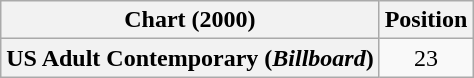<table class="wikitable plainrowheaders" style="text-align:center">
<tr>
<th>Chart (2000)</th>
<th>Position</th>
</tr>
<tr>
<th scope="row">US Adult Contemporary (<em>Billboard</em>)</th>
<td>23</td>
</tr>
</table>
